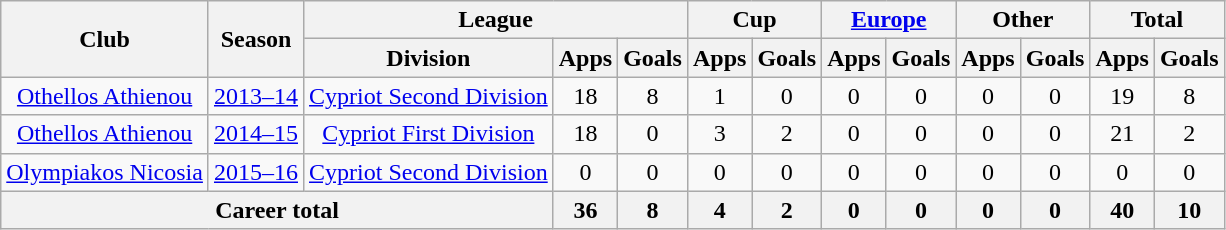<table class="wikitable" style="text-align:center;">
<tr>
<th rowspan="2">Club</th>
<th rowspan="2">Season</th>
<th colspan="3">League</th>
<th colspan="2">Cup</th>
<th colspan="2"><a href='#'>Europe</a></th>
<th colspan="2">Other</th>
<th colspan="2">Total</th>
</tr>
<tr>
<th>Division</th>
<th>Apps</th>
<th>Goals</th>
<th>Apps</th>
<th>Goals</th>
<th>Apps</th>
<th>Goals</th>
<th>Apps</th>
<th>Goals</th>
<th>Apps</th>
<th>Goals</th>
</tr>
<tr>
<td><a href='#'>Othellos Athienou</a></td>
<td><a href='#'>2013–14</a></td>
<td><a href='#'>Cypriot Second Division</a></td>
<td>18</td>
<td>8</td>
<td>1</td>
<td>0</td>
<td>0</td>
<td>0</td>
<td>0</td>
<td>0</td>
<td>19</td>
<td>8</td>
</tr>
<tr>
<td><a href='#'>Othellos Athienou</a></td>
<td><a href='#'>2014–15</a></td>
<td><a href='#'>Cypriot First Division</a></td>
<td>18</td>
<td>0</td>
<td>3</td>
<td>2</td>
<td>0</td>
<td>0</td>
<td>0</td>
<td>0</td>
<td>21</td>
<td>2</td>
</tr>
<tr>
<td><a href='#'>Olympiakos Nicosia</a></td>
<td><a href='#'>2015–16</a></td>
<td><a href='#'>Cypriot Second Division</a></td>
<td>0</td>
<td>0</td>
<td>0</td>
<td>0</td>
<td>0</td>
<td>0</td>
<td>0</td>
<td>0</td>
<td>0</td>
<td>0</td>
</tr>
<tr>
<th colspan="3">Career total</th>
<th>36</th>
<th>8</th>
<th>4</th>
<th>2</th>
<th>0</th>
<th>0</th>
<th>0</th>
<th>0</th>
<th>40</th>
<th>10</th>
</tr>
</table>
